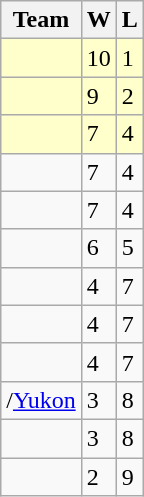<table class="wikitable">
<tr>
<th>Team</th>
<th>W</th>
<th>L</th>
</tr>
<tr bgcolor="#ffffcc">
<td></td>
<td>10</td>
<td>1</td>
</tr>
<tr bgcolor="#ffffcc">
<td></td>
<td>9</td>
<td>2</td>
</tr>
<tr bgcolor="#ffffcc">
<td></td>
<td>7</td>
<td>4</td>
</tr>
<tr>
<td></td>
<td>7</td>
<td>4</td>
</tr>
<tr>
<td></td>
<td>7</td>
<td>4</td>
</tr>
<tr>
<td></td>
<td>6</td>
<td>5</td>
</tr>
<tr>
<td></td>
<td>4</td>
<td>7</td>
</tr>
<tr>
<td></td>
<td>4</td>
<td>7</td>
</tr>
<tr>
<td></td>
<td>4</td>
<td>7</td>
</tr>
<tr>
<td>/<a href='#'>Yukon</a></td>
<td>3</td>
<td>8</td>
</tr>
<tr>
<td></td>
<td>3</td>
<td>8</td>
</tr>
<tr>
<td></td>
<td>2</td>
<td>9</td>
</tr>
</table>
